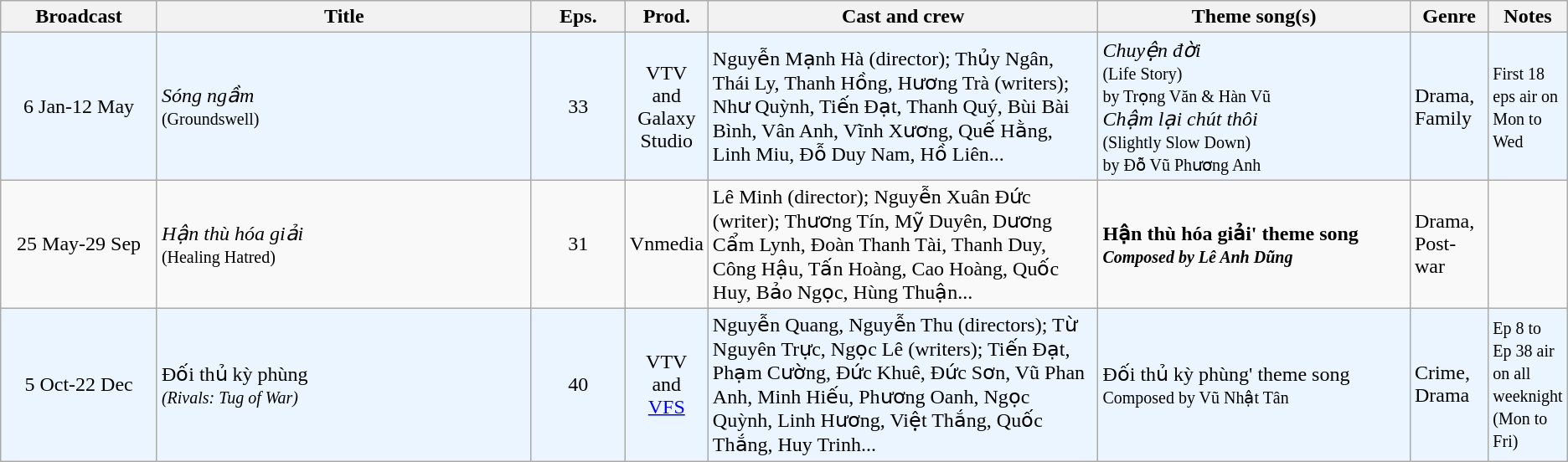<table class="wikitable sortable">
<tr>
<th style="width:10%;">Broadcast</th>
<th style="width:24%;">Title</th>
<th style="width:6%;">Eps.</th>
<th style="width:5%;">Prod.</th>
<th style="width:25%;">Cast and crew</th>
<th style="width:20%;">Theme song(s)</th>
<th style="width:5%;">Genre</th>
<th style="width:5%;">Notes</th>
</tr>
<tr ---- bgcolor="#ebf5ff">
<td style="text-align:center;">6 Jan-12 May <br></td>
<td><em>Sóng ngầm</em> <br><small>(Groundswell)</small></td>
<td style="text-align:center;">33</td>
<td style="text-align:center;">VTV <br>and <br>Galaxy Studio</td>
<td>Nguyễn Mạnh Hà (director); Thủy Ngân, Thái Ly, Thanh Hồng, Hương Trà (writers); Như Quỳnh, Tiến Đạt, Thanh Quý, Bùi Bài Bình, Vân Anh, Vĩnh Xương, Quế Hằng, Linh Miu, Đỗ Duy Nam, Hồ Liên...</td>
<td><em>Chuyện đời</em> <br><small>(Life Story)</small><br><small>by Trọng Văn & Hàn Vũ</small><br><em>Chậm lại chút thôi</em> <br><small>(Slightly Slow Down)</small><br><small>by Đỗ Vũ Phương Anh</small></td>
<td>Drama, Family</td>
<td><small>First 18 eps air on Mon to Wed</small></td>
</tr>
<tr>
<td style="text-align:center;">25 May-29 Sep <br></td>
<td><em>Hận thù hóa giải</em> <br><small>(Healing Hatred)</small></td>
<td style="text-align:center;">31</td>
<td style="text-align:center;">Vnmedia</td>
<td>Lê Minh (director); Nguyễn Xuân Đức (writer); Thương Tín, Mỹ Duyên, Dương Cẩm Lynh, Đoàn Thanh Tài, Thanh Duy, Công Hậu, Tấn Hoàng, Cao Hoàng, Quốc Huy, Bảo Ngọc, Hùng Thuận...</td>
<td><strong>Hận thù hóa giải' theme song<em> <br><small>Composed by Lê Anh Dũng</small></td>
<td>Drama, Post-war</td>
<td></td>
</tr>
<tr ---- bgcolor="#ebf5ff">
<td style="text-align:center;">5 Oct-22 Dec <br></td>
<td></em>Đối thủ kỳ phùng<em> <br><small>(Rivals: Tug of War)</small></td>
<td style="text-align:center;">40</td>
<td style="text-align:center;">VTV <br>and <br><a href='#'>VFS</a></td>
<td>Nguyễn Quang, Nguyễn Thu (directors); Từ Nguyên Trực, Ngọc Lê (writers); Tiến Đạt, Phạm Cường, Đức Khuê, Đức Sơn, Vũ Phan Anh, Minh Hiếu, Phương Oanh, Ngọc Quỳnh, Linh Hương, Việt Thắng, Quốc Thắng, Huy Trinh...</td>
<td></strong>Đối thủ kỳ phùng' theme song</em> <br><small>Composed by Vũ Nhật Tân</small></td>
<td>Crime, Drama</td>
<td><small>Ep 8 to Ep 38 air on all weeknight (Mon to Fri)</small></td>
</tr>
</table>
